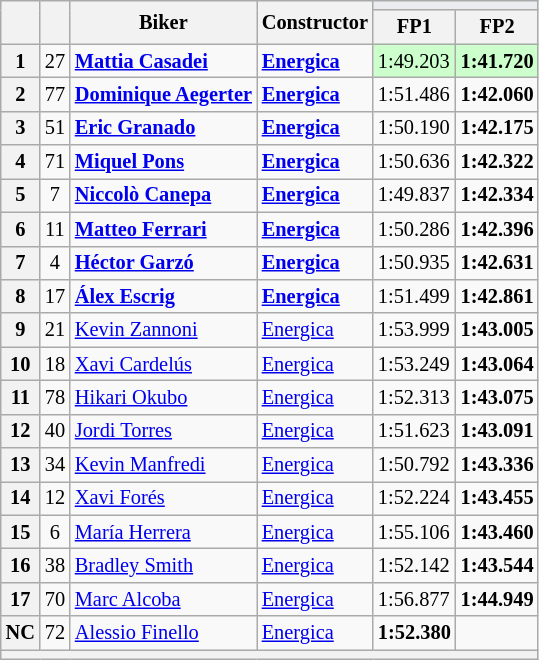<table class="wikitable sortable" style="font-size: 85%;">
<tr>
<th rowspan="2"></th>
<th rowspan="2"></th>
<th rowspan="2">Biker</th>
<th rowspan="2">Constructor</th>
<th colspan="2" style="background:#eaecf0; text-align:center;"></th>
</tr>
<tr>
<th scope="col">FP1</th>
<th scope="col">FP2</th>
</tr>
<tr>
<th scope="row">1</th>
<td align="center">27</td>
<td><strong> <a href='#'>Mattia Casadei</a></strong></td>
<td><a href='#'><strong>Energica</strong></a></td>
<td style="background:#ccffcc;">1:49.203</td>
<td style="background:#ccffcc;"><strong>1:41.720</strong></td>
</tr>
<tr>
<th scope="row">2</th>
<td align="center">77</td>
<td><strong> <a href='#'>Dominique Aegerter</a></strong></td>
<td><strong><a href='#'>Energica</a></strong></td>
<td>1:51.486</td>
<td><strong>1:42.060</strong></td>
</tr>
<tr>
<th scope="row">3</th>
<td align="center">51</td>
<td><strong> <a href='#'>Eric Granado</a></strong></td>
<td><strong><a href='#'>Energica</a></strong></td>
<td>1:50.190</td>
<td><strong>1:42.175</strong></td>
</tr>
<tr>
<th scope="row">4</th>
<td align="center">71</td>
<td><strong> <a href='#'>Miquel Pons</a></strong></td>
<td><strong><a href='#'>Energica</a></strong></td>
<td>1:50.636</td>
<td><strong>1:42.322</strong></td>
</tr>
<tr>
<th scope="row">5</th>
<td align="center">7</td>
<td><strong> <a href='#'>Niccolò Canepa</a></strong></td>
<td><strong><a href='#'>Energica</a></strong></td>
<td>1:49.837</td>
<td><strong>1:42.334</strong></td>
</tr>
<tr>
<th scope="row">6</th>
<td align="center">11</td>
<td><strong> <a href='#'>Matteo Ferrari</a></strong></td>
<td><a href='#'><strong>Energica</strong></a></td>
<td>1:50.286</td>
<td><strong>1:42.396</strong></td>
</tr>
<tr>
<th scope="row">7</th>
<td align="center">4</td>
<td><strong> <a href='#'>Héctor Garzó</a></strong></td>
<td><strong><a href='#'>Energica</a></strong></td>
<td>1:50.935</td>
<td><strong>1:42.631</strong></td>
</tr>
<tr>
<th scope="row">8</th>
<td align="center">17</td>
<td><strong> <a href='#'>Álex Escrig</a></strong></td>
<td><strong><a href='#'>Energica</a></strong></td>
<td>1:51.499</td>
<td><strong>1:42.861</strong></td>
</tr>
<tr>
<th scope="row">9</th>
<td align="center">21</td>
<td><strong></strong> <a href='#'>Kevin Zannoni</a></td>
<td><a href='#'>Energica</a></td>
<td>1:53.999</td>
<td><strong>1:43.005</strong></td>
</tr>
<tr>
<th scope="row">10</th>
<td align="center">18</td>
<td><strong></strong> <a href='#'>Xavi Cardelús</a></td>
<td><a href='#'>Energica</a></td>
<td>1:53.249</td>
<td><strong>1:43.064</strong></td>
</tr>
<tr>
<th scope="row">11</th>
<td align="center">78</td>
<td> <a href='#'>Hikari Okubo</a></td>
<td><a href='#'>Energica</a></td>
<td>1:52.313</td>
<td><strong>1:43.075</strong></td>
</tr>
<tr>
<th scope="row">12</th>
<td align="center">40</td>
<td> <a href='#'>Jordi Torres</a></td>
<td><a href='#'>Energica</a></td>
<td>1:51.623</td>
<td><strong>1:43.091</strong></td>
</tr>
<tr>
<th scope="row">13</th>
<td align="center">34</td>
<td> <a href='#'>Kevin Manfredi</a></td>
<td><a href='#'>Energica</a></td>
<td>1:50.792</td>
<td><strong>1:43.336</strong></td>
</tr>
<tr>
<th scope="row">14</th>
<td align="center">12</td>
<td> <a href='#'>Xavi Forés</a></td>
<td><a href='#'>Energica</a></td>
<td>1:52.224</td>
<td><strong>1:43.455</strong></td>
</tr>
<tr>
<th scope="row">15</th>
<td align="center">6</td>
<td> <a href='#'>María Herrera</a></td>
<td><a href='#'>Energica</a></td>
<td>1:55.106</td>
<td><strong>1:43.460</strong></td>
</tr>
<tr>
<th scope="row">16</th>
<td align="center">38</td>
<td> <a href='#'>Bradley Smith</a></td>
<td><a href='#'>Energica</a></td>
<td>1:52.142</td>
<td><strong>1:43.544</strong></td>
</tr>
<tr>
<th scope="row">17</th>
<td align="center">70</td>
<td> <a href='#'>Marc Alcoba</a></td>
<td><a href='#'>Energica</a></td>
<td>1:56.877</td>
<td><strong>1:44.949</strong></td>
</tr>
<tr>
<th scope="row">NC</th>
<td align="center">72</td>
<td> <a href='#'>Alessio Finello</a></td>
<td><a href='#'>Energica</a></td>
<td><strong>1:52.380</strong></td>
<td></td>
</tr>
<tr>
<th colspan="6"></th>
</tr>
</table>
